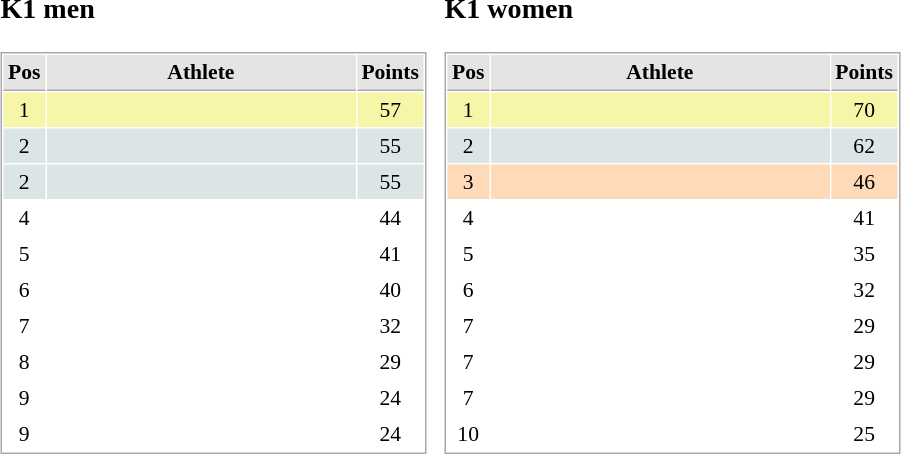<table border="0" cellspacing="10">
<tr>
<td><br><h3>K1 men</h3><table cellspacing="1" cellpadding="3" style="border:1px solid #AAAAAA;font-size:90%">
<tr bgcolor="#E4E4E4">
<th style="border-bottom:1px solid #AAAAAA" width=10>Pos</th>
<th style="border-bottom:1px solid #AAAAAA" width=200>Athlete</th>
<th style="border-bottom:1px solid #AAAAAA" width=20>Points</th>
</tr>
<tr align="center"  bgcolor="#F7F6A8">
<td>1</td>
<td align="left"></td>
<td>57</td>
</tr>
<tr align="center"  bgcolor="#DCE5E5">
<td>2</td>
<td align="left"></td>
<td>55</td>
</tr>
<tr align="center" bgcolor="#DCE5E5">
<td>2</td>
<td align="left"></td>
<td>55</td>
</tr>
<tr align="center">
<td>4</td>
<td align="left"></td>
<td>44</td>
</tr>
<tr align="center">
<td>5</td>
<td align="left"></td>
<td>41</td>
</tr>
<tr align="center">
<td>6</td>
<td align="left"></td>
<td>40</td>
</tr>
<tr align="center">
<td>7</td>
<td align="left"></td>
<td>32</td>
</tr>
<tr align="center">
<td>8</td>
<td align="left"></td>
<td>29</td>
</tr>
<tr align="center">
<td>9</td>
<td align="left"></td>
<td>24</td>
</tr>
<tr align="center">
<td>9</td>
<td align="left"></td>
<td>24</td>
</tr>
</table>
</td>
<td><br><h3>K1 women</h3><table cellspacing="1" cellpadding="3" style="border:1px solid #AAAAAA;font-size:90%">
<tr bgcolor="#E4E4E4">
<th style="border-bottom:1px solid #AAAAAA" width=10>Pos</th>
<th style="border-bottom:1px solid #AAAAAA" width=220>Athlete</th>
<th style="border-bottom:1px solid #AAAAAA" width=20>Points</th>
</tr>
<tr align="center"  bgcolor="#F7F6A8">
<td>1</td>
<td align="left"></td>
<td>70</td>
</tr>
<tr align="center"  bgcolor="#DCE5E5">
<td>2</td>
<td align="left"></td>
<td>62</td>
</tr>
<tr align="center" bgcolor="#FFDAB9">
<td>3</td>
<td align="left"></td>
<td>46</td>
</tr>
<tr align="center">
<td>4</td>
<td align="left"></td>
<td>41</td>
</tr>
<tr align="center">
<td>5</td>
<td align="left"></td>
<td>35</td>
</tr>
<tr align="center">
<td>6</td>
<td align="left"></td>
<td>32</td>
</tr>
<tr align="center">
<td>7</td>
<td align="left"></td>
<td>29</td>
</tr>
<tr align="center">
<td>7</td>
<td align="left"></td>
<td>29</td>
</tr>
<tr align="center">
<td>7</td>
<td align="left"></td>
<td>29</td>
</tr>
<tr align="center">
<td>10</td>
<td align="left"></td>
<td>25</td>
</tr>
</table>
</td>
</tr>
</table>
